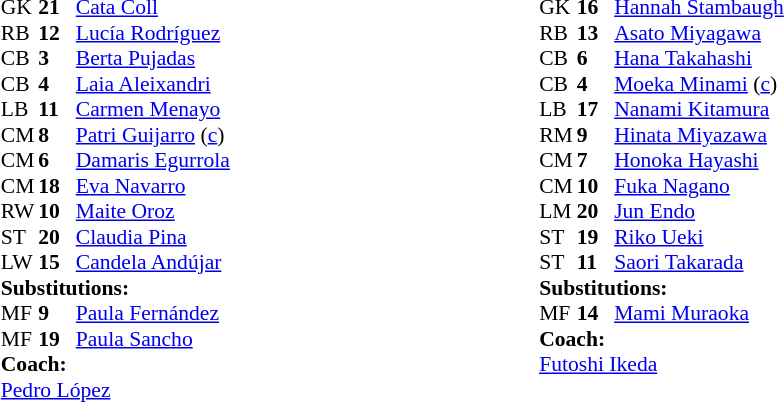<table width="100%">
<tr>
<td valign="top" width="40%"><br><table style="font-size:90%;margin:auto" cellspacing="0" cellpadding="0">
<tr>
<th width=25></th>
<th width=25></th>
</tr>
<tr>
<td>GK</td>
<td><strong>21</strong></td>
<td><a href='#'>Cata Coll</a></td>
</tr>
<tr>
<td>RB</td>
<td><strong>12</strong></td>
<td><a href='#'>Lucía Rodríguez</a></td>
<td></td>
<td></td>
</tr>
<tr>
<td>CB</td>
<td><strong>3</strong></td>
<td><a href='#'>Berta Pujadas</a></td>
</tr>
<tr>
<td>CB</td>
<td><strong>4</strong></td>
<td><a href='#'>Laia Aleixandri</a></td>
<td></td>
</tr>
<tr>
<td>LB</td>
<td><strong>11</strong></td>
<td><a href='#'>Carmen Menayo</a></td>
</tr>
<tr>
<td>CM</td>
<td><strong>8</strong></td>
<td><a href='#'>Patri Guijarro</a> (<a href='#'>c</a>)</td>
</tr>
<tr>
<td>CM</td>
<td><strong>6</strong></td>
<td><a href='#'>Damaris Egurrola</a></td>
</tr>
<tr>
<td>CM</td>
<td><strong>18</strong></td>
<td><a href='#'>Eva Navarro</a></td>
</tr>
<tr>
<td>RW</td>
<td><strong>10</strong></td>
<td><a href='#'>Maite Oroz</a></td>
<td></td>
<td></td>
</tr>
<tr>
<td>ST</td>
<td><strong>20</strong></td>
<td><a href='#'>Claudia Pina</a></td>
</tr>
<tr>
<td>LW</td>
<td><strong>15</strong></td>
<td><a href='#'>Candela Andújar</a></td>
</tr>
<tr>
<td colspan=3><strong>Substitutions:</strong></td>
</tr>
<tr>
<td>MF</td>
<td><strong>9</strong></td>
<td><a href='#'>Paula Fernández</a></td>
<td></td>
<td></td>
</tr>
<tr>
<td>MF</td>
<td><strong>19</strong></td>
<td><a href='#'>Paula Sancho</a></td>
<td></td>
<td></td>
</tr>
<tr>
<td colspan=3><strong>Coach:</strong></td>
</tr>
<tr>
<td colspan=3><a href='#'>Pedro López</a></td>
</tr>
</table>
</td>
<td valign="top" width="50%"><br><table style="font-size:90%" cellspacing="0" cellpadding="0">
<tr>
<th width=25></th>
<th width=25></th>
</tr>
<tr>
<td>GK</td>
<td><strong>16</strong></td>
<td><a href='#'>Hannah Stambaugh</a></td>
</tr>
<tr>
<td>RB</td>
<td><strong>13</strong></td>
<td><a href='#'>Asato Miyagawa</a></td>
</tr>
<tr>
<td>CB</td>
<td><strong>6</strong></td>
<td><a href='#'>Hana Takahashi</a></td>
</tr>
<tr>
<td>CB</td>
<td><strong>4</strong></td>
<td><a href='#'>Moeka Minami</a> (<a href='#'>c</a>)</td>
</tr>
<tr>
<td>LB</td>
<td><strong>17</strong></td>
<td><a href='#'>Nanami Kitamura</a></td>
</tr>
<tr>
<td>RM</td>
<td><strong>9</strong></td>
<td><a href='#'>Hinata Miyazawa</a></td>
</tr>
<tr>
<td>CM</td>
<td><strong>7</strong></td>
<td><a href='#'>Honoka Hayashi</a></td>
</tr>
<tr>
<td>CM</td>
<td><strong>10</strong></td>
<td><a href='#'>Fuka Nagano</a></td>
</tr>
<tr>
<td>LM</td>
<td><strong>20</strong></td>
<td><a href='#'>Jun Endo</a></td>
<td></td>
</tr>
<tr>
<td>ST</td>
<td><strong>19</strong></td>
<td><a href='#'>Riko Ueki</a></td>
</tr>
<tr>
<td>ST</td>
<td><strong>11</strong></td>
<td><a href='#'>Saori Takarada</a></td>
</tr>
<tr>
<td colspan=3><strong>Substitutions:</strong></td>
</tr>
<tr>
<td>MF</td>
<td><strong>14</strong></td>
<td><a href='#'>Mami Muraoka</a></td>
<td></td>
<td></td>
</tr>
<tr>
<td colspan=3><strong>Coach:</strong></td>
</tr>
<tr>
<td colspan=3><a href='#'>Futoshi Ikeda</a></td>
</tr>
</table>
</td>
</tr>
</table>
